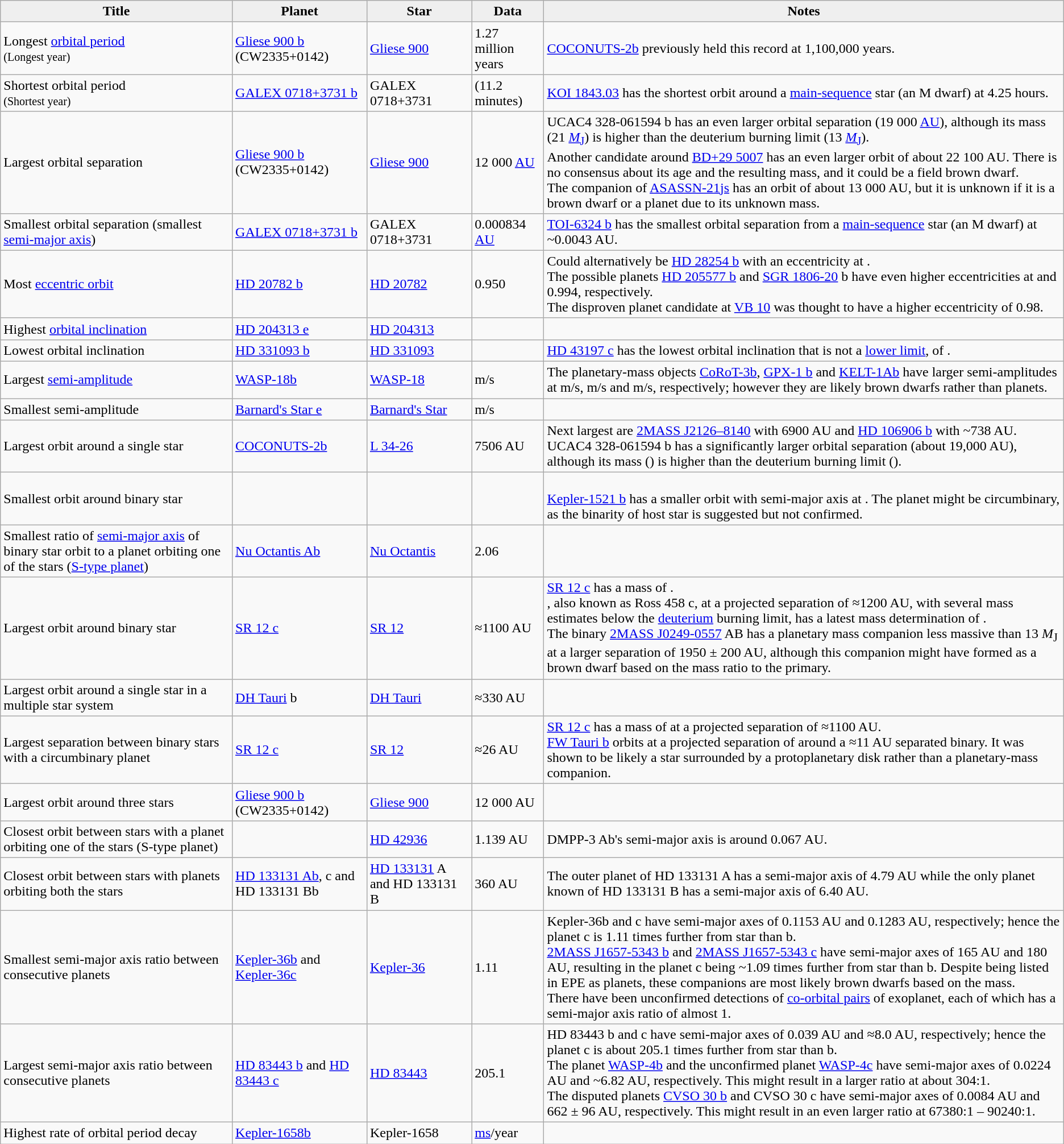<table class="wikitable sticky-header" style="text-align:left;">
<tr>
<th style="background:#efefef;">Title</th>
<th style="background:#efefef;">Planet</th>
<th style="background:#efefef;">Star</th>
<th style="background:#efefef;">Data</th>
<th style="background:#efefef;">Notes</th>
</tr>
<tr>
<td>Longest <a href='#'>orbital period</a><br><small>(Longest year)</small></td>
<td><a href='#'>Gliese 900 b</a> (CW2335+0142)</td>
<td><a href='#'>Gliese 900</a></td>
<td>1.27 million years</td>
<td><a href='#'>COCONUTS-2b</a> previously held this record at 1,100,000 years.</td>
</tr>
<tr>
<td>Shortest orbital period<br><small>(Shortest year)</small></td>
<td><a href='#'>GALEX 0718+3731 b</a></td>
<td>GALEX 0718+3731</td>
<td> (11.2 minutes)</td>
<td><a href='#'>KOI 1843.03</a> has the shortest orbit around a <a href='#'>main-sequence</a> star (an M dwarf) at 4.25 hours.</td>
</tr>
<tr>
<td>Largest orbital separation</td>
<td><a href='#'>Gliese 900 b</a> (CW2335+0142)</td>
<td><a href='#'>Gliese 900</a></td>
<td>12 000 <a href='#'>AU</a></td>
<td>UCAC4 328-061594 b has an even larger orbital separation (19 000 <a href='#'>AU</a>), although its mass (21 <a href='#'><var>M</var><sub>J</sub></a>) is higher than the deuterium burning limit (13 <a href='#'><var>M</var><sub>J</sub></a>).<br>Another candidate around <a href='#'>BD+29 5007</a> has an even larger orbit of about 22 100 AU. There is no consensus about its age and the resulting mass, and it could be a field brown dwarf.<br>The companion of <a href='#'>ASASSN-21js</a> has an orbit of about 13 000 AU, but it is unknown if it is a brown dwarf or a planet due to its unknown mass.</td>
</tr>
<tr>
<td>Smallest orbital separation (smallest <a href='#'>semi-major axis</a>)</td>
<td><a href='#'>GALEX 0718+3731 b</a></td>
<td>GALEX 0718+3731</td>
<td>0.000834 <a href='#'>AU</a></td>
<td><a href='#'>TOI-6324 b</a> has the smallest orbital separation from a <a href='#'>main-sequence</a> star (an M dwarf) at ~0.0043 AU.</td>
</tr>
<tr>
<td>Most <a href='#'>eccentric orbit</a></td>
<td><a href='#'>HD 20782 b</a></td>
<td><a href='#'>HD 20782</a></td>
<td>0.950</td>
<td>Could alternatively be <a href='#'>HD 28254 b</a> with an eccentricity at .<br>The possible planets <a href='#'>HD 205577 b</a> and <a href='#'>SGR 1806-20</a> b have even higher eccentricities at  and 0.994, respectively.<br>The disproven planet candidate at <a href='#'>VB 10</a> was thought to have a higher eccentricity of 0.98.</td>
</tr>
<tr>
<td>Highest <a href='#'>orbital inclination</a></td>
<td><a href='#'>HD 204313 e</a></td>
<td><a href='#'>HD 204313</a></td>
<td></td>
<td></td>
</tr>
<tr>
<td>Lowest orbital inclination</td>
<td><a href='#'>HD 331093 b</a></td>
<td><a href='#'>HD 331093</a></td>
<td></td>
<td> <a href='#'>HD 43197 c</a> has the lowest orbital inclination that is not a <a href='#'>lower limit</a>, of .<br>


</td>
</tr>
<tr>
<td>Largest <a href='#'>semi-amplitude</a></td>
<td><a href='#'>WASP-18b</a></td>
<td><a href='#'>WASP-18</a></td>
<td> m/s</td>
<td> The planetary-mass objects <a href='#'>CoRoT-3b</a>, <a href='#'>GPX-1 b</a> and <a href='#'>KELT-1Ab</a> have larger semi-amplitudes at  m/s,  m/s and  m/s, respectively; however they are likely brown dwarfs rather than planets.</td>
</tr>
<tr>
<td>Smallest semi-amplitude</td>
<td><a href='#'>Barnard's Star e</a></td>
<td><a href='#'>Barnard's Star</a></td>
<td> m/s</td>
<td></td>
</tr>
<tr>
<td>Largest orbit around a single star</td>
<td><a href='#'>COCONUTS-2b</a></td>
<td><a href='#'>L 34-26</a></td>
<td>7506 AU</td>
<td>Next largest are <a href='#'>2MASS J2126–8140</a> with 6900 AU and <a href='#'>HD 106906 b</a> with ~738 AU.<br>UCAC4 328-061594 b has a significantly larger orbital separation (about 19,000 AU), although its mass () is higher than the deuterium burning limit ().</td>
</tr>
<tr>
<td>Smallest orbit around binary star</td>
<td></td>
<td></td>
<td></td>
<td><br><a href='#'>Kepler-1521 b</a> has a smaller orbit with semi-major axis at . The planet might be circumbinary, as the binarity of host star is suggested but not confirmed.</td>
</tr>
<tr>
<td>Smallest ratio of <a href='#'>semi-major axis</a> of binary star orbit to a planet orbiting one of the stars (<a href='#'>S-type planet</a>)</td>
<td><a href='#'>Nu Octantis Ab</a></td>
<td><a href='#'>Nu Octantis</a></td>
<td>2.06</td>
<td></td>
</tr>
<tr>
<td>Largest orbit around binary star</td>
<td><a href='#'>SR 12 c</a></td>
<td><a href='#'>SR 12</a></td>
<td>≈1100 AU</td>
<td><a href='#'>SR 12 c</a> has a mass of .<br>, also known as Ross 458 c, at a projected separation of ≈1200 AU, with several mass estimates below the <a href='#'>deuterium</a> burning limit, has a latest mass determination of  .<br>The binary <a href='#'>2MASS J0249-0557</a> AB has a planetary mass companion less massive than 13 <em>M</em><sub>J</sub> at a larger separation of 1950 ± 200 AU, although this companion might have formed as a brown dwarf based on the mass ratio to the primary.</td>
</tr>
<tr>
<td>Largest orbit around a single star in a multiple star system</td>
<td><a href='#'>DH Tauri</a> b</td>
<td><a href='#'>DH Tauri</a></td>
<td>≈330 AU</td>
<td></td>
</tr>
<tr>
<td>Largest separation between binary stars with a circumbinary planet</td>
<td><a href='#'>SR 12 c</a></td>
<td><a href='#'>SR 12</a></td>
<td>≈26 AU</td>
<td><a href='#'>SR 12 c</a> has a mass of  at a projected separation of ≈1100 AU.<br> <a href='#'>FW Tauri b</a> orbits at a projected separation of  around a ≈11 AU separated binary. It was shown to be likely a  star surrounded by a protoplanetary disk rather than a planetary-mass companion.</td>
</tr>
<tr>
<td>Largest orbit around three stars</td>
<td><a href='#'>Gliese 900 b</a> (CW2335+0142)</td>
<td><a href='#'>Gliese 900</a></td>
<td>12 000 AU</td>
<td></td>
</tr>
<tr>
<td>Closest orbit between stars with a planet orbiting one of the stars (S-type planet)</td>
<td></td>
<td><a href='#'>HD 42936</a></td>
<td>1.139 AU</td>
<td>DMPP-3 Ab's semi-major axis is around 0.067 AU.</td>
</tr>
<tr>
<td>Closest orbit between stars with planets orbiting both the stars</td>
<td><a href='#'>HD 133131 Ab</a>, c and HD 133131 Bb</td>
<td><a href='#'>HD 133131</a> A and HD 133131 B</td>
<td>360 AU</td>
<td>The outer planet of HD 133131 A has a semi-major axis of 4.79 AU while the only planet known of HD 133131 B has a semi-major axis of 6.40 AU.</td>
</tr>
<tr>
<td>Smallest semi-major axis ratio between consecutive planets</td>
<td><a href='#'>Kepler-36b</a> and <a href='#'>Kepler-36c</a></td>
<td><a href='#'>Kepler-36</a></td>
<td>1.11</td>
<td>Kepler-36b and c have semi-major axes of 0.1153 AU and 0.1283 AU, respectively; hence the planet c is 1.11 times further from star than b.<br><a href='#'>2MASS J1657-5343 b</a> and <a href='#'>2MASS J1657-5343 c</a> have semi-major axes of 165 AU and 180 AU, resulting in the planet c being ~1.09 times further from star than b. Despite being listed in EPE as planets, these companions are most likely brown dwarfs based on the mass.<br>There have been unconfirmed detections of <a href='#'>co-orbital pairs</a> of exoplanet, each of which has a semi-major axis ratio of almost 1.
</td>
</tr>
<tr>
<td>Largest semi-major axis ratio between consecutive planets</td>
<td><a href='#'>HD 83443 b</a> and <a href='#'>HD 83443 c</a></td>
<td><a href='#'>HD 83443</a></td>
<td>205.1</td>
<td>HD 83443 b and c have semi-major axes of 0.039 AU and ≈8.0 AU, respectively; hence the planet c is about 205.1 times further from star than b.<br>The planet <a href='#'>WASP-4b</a> and the unconfirmed planet <a href='#'>WASP-4c</a> have semi-major axes of 0.0224 AU and ~6.82 AU, respectively. This might result in a larger ratio at about 304:1.<br>The disputed planets <a href='#'>CVSO 30 b</a> and CVSO 30 c have semi-major axes of 0.0084 AU and 662 ± 96 AU, respectively. This might result in an even larger ratio at 67380:1 – 90240:1.</td>
</tr>
<tr>
<td>Highest rate of orbital period decay</td>
<td><a href='#'>Kepler-1658b</a></td>
<td>Kepler-1658</td>
<td> <a href='#'>ms</a>/year</td>
<td></td>
</tr>
</table>
